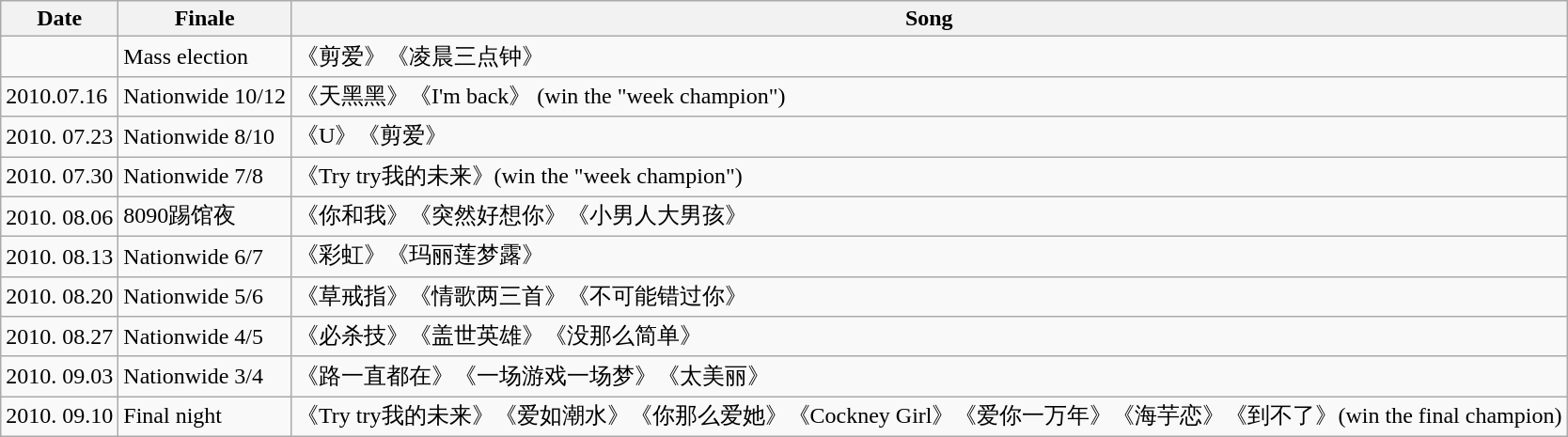<table class="wikitable">
<tr>
<th>Date</th>
<th>Finale</th>
<th>Song</th>
</tr>
<tr>
<td></td>
<td>Mass election</td>
<td>《剪爱》《凌晨三点钟》</td>
</tr>
<tr>
<td>2010.07.16</td>
<td>Nationwide 10/12</td>
<td>《天黑黑》《I'm back》 (win the "week champion")</td>
</tr>
<tr>
<td>2010. 07.23</td>
<td>Nationwide 8/10</td>
<td>《U》《剪爱》</td>
</tr>
<tr>
<td>2010. 07.30</td>
<td>Nationwide 7/8</td>
<td>《Try try我的未来》(win the "week champion")</td>
</tr>
<tr>
<td>2010. 08.06</td>
<td>8090踢馆夜</td>
<td>《你和我》《突然好想你》《小男人大男孩》</td>
</tr>
<tr>
<td>2010. 08.13</td>
<td>Nationwide 6/7</td>
<td>《彩虹》《玛丽莲梦露》</td>
</tr>
<tr>
<td>2010. 08.20</td>
<td>Nationwide 5/6</td>
<td>《草戒指》《情歌两三首》《不可能错过你》</td>
</tr>
<tr>
<td>2010. 08.27</td>
<td>Nationwide 4/5</td>
<td>《必杀技》《盖世英雄》《没那么简单》</td>
</tr>
<tr>
<td>2010. 09.03</td>
<td>Nationwide 3/4</td>
<td>《路一直都在》《一场游戏一场梦》《太美丽》</td>
</tr>
<tr>
<td>2010. 09.10</td>
<td>Final night</td>
<td>《Try try我的未来》《爱如潮水》《你那么爱她》《Cockney Girl》《爱你一万年》《海芋恋》《到不了》(win the final champion)</td>
</tr>
</table>
